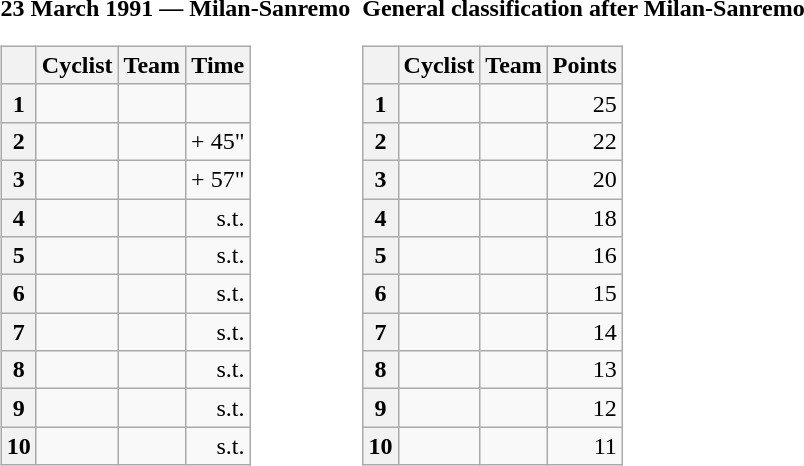<table>
<tr>
<td><strong>23 March 1991 — Milan-Sanremo </strong><br><table class="wikitable">
<tr>
<th></th>
<th>Cyclist</th>
<th>Team</th>
<th>Time</th>
</tr>
<tr>
<th>1</th>
<td></td>
<td></td>
<td align="right"></td>
</tr>
<tr>
<th>2</th>
<td></td>
<td></td>
<td align="right">+ 45"</td>
</tr>
<tr>
<th>3</th>
<td></td>
<td></td>
<td align="right">+ 57"</td>
</tr>
<tr>
<th>4</th>
<td></td>
<td></td>
<td align="right">s.t.</td>
</tr>
<tr>
<th>5</th>
<td></td>
<td></td>
<td align="right">s.t.</td>
</tr>
<tr>
<th>6</th>
<td></td>
<td></td>
<td align="right">s.t.</td>
</tr>
<tr>
<th>7</th>
<td></td>
<td></td>
<td align="right">s.t.</td>
</tr>
<tr>
<th>8</th>
<td></td>
<td></td>
<td align="right">s.t.</td>
</tr>
<tr>
<th>9</th>
<td></td>
<td></td>
<td align="right">s.t.</td>
</tr>
<tr>
<th>10</th>
<td></td>
<td></td>
<td align="right">s.t.</td>
</tr>
</table>
</td>
<td></td>
<td><strong>General classification after Milan-Sanremo</strong><br><table class="wikitable">
<tr>
<th></th>
<th>Cyclist</th>
<th>Team</th>
<th>Points</th>
</tr>
<tr>
<th>1</th>
<td> </td>
<td></td>
<td align="right">25</td>
</tr>
<tr>
<th>2</th>
<td></td>
<td></td>
<td align="right">22</td>
</tr>
<tr>
<th>3</th>
<td></td>
<td></td>
<td align="right">20</td>
</tr>
<tr>
<th>4</th>
<td></td>
<td></td>
<td align="right">18</td>
</tr>
<tr>
<th>5</th>
<td></td>
<td></td>
<td align="right">16</td>
</tr>
<tr>
<th>6</th>
<td></td>
<td></td>
<td align="right">15</td>
</tr>
<tr>
<th>7</th>
<td></td>
<td></td>
<td align="right">14</td>
</tr>
<tr>
<th>8</th>
<td></td>
<td></td>
<td align="right">13</td>
</tr>
<tr>
<th>9</th>
<td></td>
<td></td>
<td align="right">12</td>
</tr>
<tr>
<th>10</th>
<td></td>
<td></td>
<td align="right">11</td>
</tr>
</table>
</td>
</tr>
</table>
